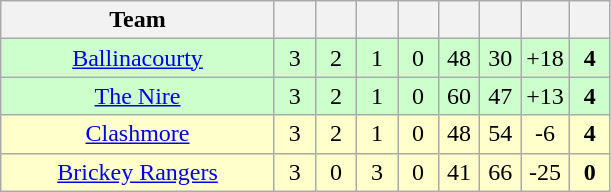<table class="wikitable" style="text-align:center">
<tr>
<th style="width:175px;">Team</th>
<th width="20"></th>
<th width="20"></th>
<th width="20"></th>
<th width="20"></th>
<th width="20"></th>
<th width="20"></th>
<th width="20"></th>
<th width="20"></th>
</tr>
<tr style="background:#cfc;">
<td><a href='#'>Ballinacourty</a></td>
<td>3</td>
<td>2</td>
<td>1</td>
<td>0</td>
<td>48</td>
<td>30</td>
<td>+18</td>
<td><strong>4</strong></td>
</tr>
<tr style="background:#cfc;">
<td><a href='#'>The Nire</a></td>
<td>3</td>
<td>2</td>
<td>1</td>
<td>0</td>
<td>60</td>
<td>47</td>
<td>+13</td>
<td><strong>4</strong></td>
</tr>
<tr style="background:#ffffcc;">
<td><a href='#'>Clashmore</a></td>
<td>3</td>
<td>2</td>
<td>1</td>
<td>0</td>
<td>48</td>
<td>54</td>
<td>-6</td>
<td><strong>4</strong></td>
</tr>
<tr style="background:#ffffcc;">
<td><a href='#'>Brickey Rangers</a></td>
<td>3</td>
<td>0</td>
<td>3</td>
<td>0</td>
<td>41</td>
<td>66</td>
<td>-25</td>
<td><strong>0</strong></td>
</tr>
</table>
